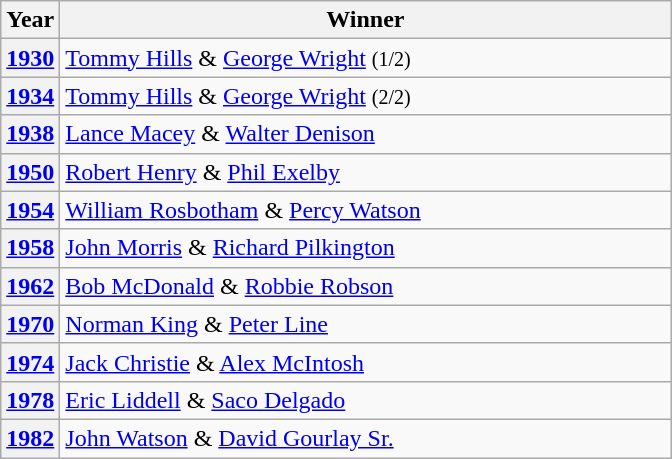<table class="wikitable">
<tr>
<th>Year</th>
<th Width=400>Winner</th>
</tr>
<tr>
<th><a href='#'>1930</a></th>
<td> <a href='#'>Tommy Hills</a> & <a href='#'>George Wright</a> <small>(1/2)</small></td>
</tr>
<tr>
<th><a href='#'>1934</a></th>
<td> <a href='#'>Tommy Hills</a> & <a href='#'>George Wright</a> <small>(2/2)</small></td>
</tr>
<tr>
<th><a href='#'>1938</a></th>
<td> <a href='#'>Lance Macey</a> & <a href='#'>Walter Denison</a></td>
</tr>
<tr>
<th><a href='#'>1950</a></th>
<td> <a href='#'>Robert Henry</a> & <a href='#'>Phil Exelby</a></td>
</tr>
<tr>
<th><a href='#'>1954</a></th>
<td> <a href='#'>William Rosbotham</a> & <a href='#'>Percy Watson</a></td>
</tr>
<tr>
<th><a href='#'>1958</a></th>
<td> <a href='#'>John Morris</a> & <a href='#'>Richard Pilkington</a></td>
</tr>
<tr>
<th><a href='#'>1962</a></th>
<td> <a href='#'>Bob McDonald</a> & <a href='#'>Robbie Robson</a></td>
</tr>
<tr>
<th><a href='#'>1970</a></th>
<td> <a href='#'>Norman King</a> & <a href='#'>Peter Line</a></td>
</tr>
<tr>
<th><a href='#'>1974</a></th>
<td> <a href='#'>Jack Christie</a> & <a href='#'>Alex McIntosh</a></td>
</tr>
<tr>
<th><a href='#'>1978</a></th>
<td> <a href='#'>Eric Liddell</a> & <a href='#'>Saco Delgado</a></td>
</tr>
<tr>
<th><a href='#'>1982</a></th>
<td> <a href='#'>John Watson</a> & <a href='#'>David Gourlay Sr.</a></td>
</tr>
</table>
